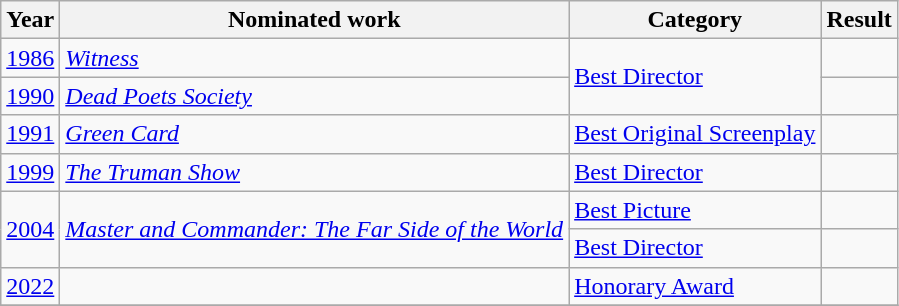<table class="wikitable">
<tr>
<th>Year</th>
<th>Nominated work</th>
<th>Category</th>
<th>Result</th>
</tr>
<tr>
<td><a href='#'>1986</a></td>
<td><em><a href='#'>Witness</a></em></td>
<td rowspan=2><a href='#'>Best Director</a></td>
<td></td>
</tr>
<tr>
<td><a href='#'>1990</a></td>
<td><em><a href='#'>Dead Poets Society</a></em></td>
<td></td>
</tr>
<tr>
<td><a href='#'>1991</a></td>
<td><em><a href='#'>Green Card</a></em></td>
<td><a href='#'>Best Original Screenplay</a></td>
<td></td>
</tr>
<tr>
<td><a href='#'>1999</a></td>
<td><em><a href='#'>The Truman Show</a></em></td>
<td><a href='#'>Best Director</a></td>
<td></td>
</tr>
<tr>
<td rowspan=2><a href='#'>2004</a></td>
<td rowspan=2><em><a href='#'>Master and Commander: The Far Side of the World</a></em></td>
<td><a href='#'>Best Picture</a></td>
<td></td>
</tr>
<tr>
<td><a href='#'>Best Director</a></td>
<td></td>
</tr>
<tr>
<td><a href='#'>2022</a></td>
<td></td>
<td><a href='#'>Honorary Award</a></td>
<td></td>
</tr>
<tr>
</tr>
</table>
